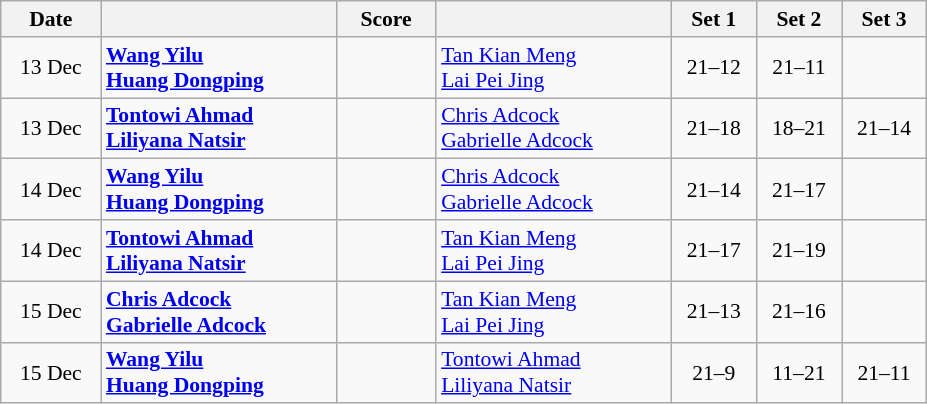<table class="wikitable" style="text-align: center; font-size:90% ">
<tr>
<th width="60">Date</th>
<th align="right" width="150"></th>
<th width="60">Score</th>
<th align="left" width="150"></th>
<th width="50">Set 1</th>
<th width="50">Set 2</th>
<th width="50">Set 3</th>
</tr>
<tr>
<td>13 Dec</td>
<td align=left><strong> <a href='#'>Wang Yilu</a><br> <a href='#'>Huang Dongping</a></strong></td>
<td align=center></td>
<td align=left> <a href='#'>Tan Kian Meng</a><br> <a href='#'>Lai Pei Jing</a></td>
<td>21–12</td>
<td>21–11</td>
<td></td>
</tr>
<tr>
<td>13 Dec</td>
<td align=left><strong> <a href='#'>Tontowi Ahmad</a><br> <a href='#'>Liliyana Natsir</a></strong></td>
<td align=center></td>
<td align=left> <a href='#'>Chris Adcock</a><br> <a href='#'>Gabrielle Adcock</a></td>
<td>21–18</td>
<td>18–21</td>
<td>21–14</td>
</tr>
<tr>
<td>14 Dec</td>
<td align=left><strong> <a href='#'>Wang Yilu</a><br> <a href='#'>Huang Dongping</a></strong></td>
<td align=center></td>
<td align=left> <a href='#'>Chris Adcock</a><br> <a href='#'>Gabrielle Adcock</a></td>
<td>21–14</td>
<td>21–17</td>
<td></td>
</tr>
<tr>
<td>14 Dec</td>
<td align=left><strong> <a href='#'>Tontowi Ahmad</a><br> <a href='#'>Liliyana Natsir</a></strong></td>
<td align=center></td>
<td align=left> <a href='#'>Tan Kian Meng</a><br> <a href='#'>Lai Pei Jing</a></td>
<td>21–17</td>
<td>21–19</td>
<td></td>
</tr>
<tr>
<td>15 Dec</td>
<td align=left><strong> <a href='#'>Chris Adcock</a><br> <a href='#'>Gabrielle Adcock</a></strong></td>
<td align=center></td>
<td align=left> <a href='#'>Tan Kian Meng</a><br> <a href='#'>Lai Pei Jing</a></td>
<td>21–13</td>
<td>21–16</td>
<td></td>
</tr>
<tr>
<td>15 Dec</td>
<td align=left><strong> <a href='#'>Wang Yilu</a><br> <a href='#'>Huang Dongping</a></strong></td>
<td align=center></td>
<td align=left> <a href='#'>Tontowi Ahmad</a><br> <a href='#'>Liliyana Natsir</a></td>
<td>21–9</td>
<td>11–21</td>
<td>21–11</td>
</tr>
</table>
